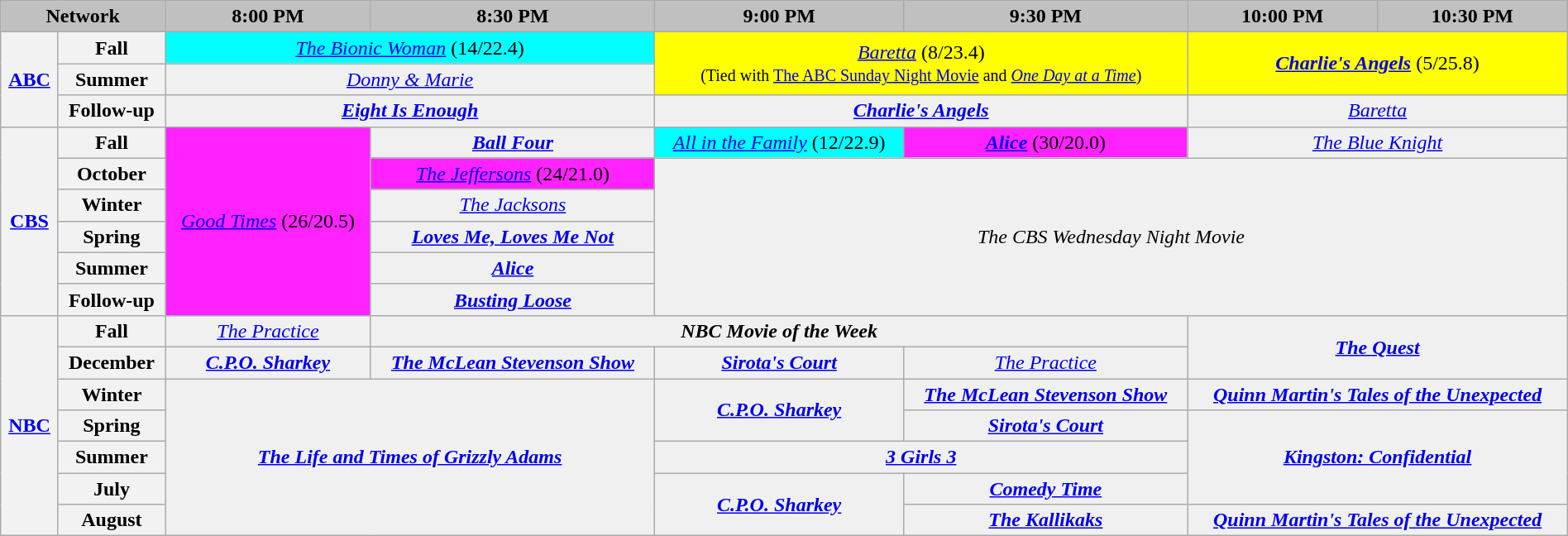<table class="wikitable" style="width:100%;margin-right:0;text-align:center">
<tr>
<th colspan="2" style="background-color:#C0C0C0;text-align:center">Network</th>
<th style="background-color:#C0C0C0;text-align:center">8:00 PM</th>
<th style="background-color:#C0C0C0;text-align:center">8:30 PM</th>
<th style="background-color:#C0C0C0;text-align:center">9:00 PM</th>
<th style="background-color:#C0C0C0;text-align:center">9:30 PM</th>
<th style="background-color:#C0C0C0;text-align:center">10:00 PM</th>
<th style="background-color:#C0C0C0;text-align:center">10:30 PM</th>
</tr>
<tr>
<th rowspan="3" bgcolor="#C0C0C0"><a href='#'>ABC</a></th>
<th>Fall</th>
<td bgcolor="#00FFFF" colspan="2"><em><a href='#'>The Bionic Woman</a></em> (14/22.4)</td>
<td colspan="2" rowspan="2" bgcolor="#FFFF00"><em><a href='#'>Baretta</a></em> (8/23.4)<br><small>(Tied with <a href='#'>The ABC Sunday Night Movie</a> and <em><a href='#'>One Day at a Time</a></em>)</small></td>
<td colspan="2" rowspan="2" bgcolor="#FFFF00"><strong><em><a href='#'>Charlie's Angels</a></em></strong> (5/25.8)</td>
</tr>
<tr>
<th>Summer</th>
<td colspan="2" bgcolor="#F0F0F0"><em><a href='#'>Donny & Marie</a></em></td>
</tr>
<tr>
<th>Follow-up</th>
<td colspan="2" bgcolor="#F0F0F0"><strong><em><a href='#'>Eight Is Enough</a></em></strong></td>
<td colspan="2" bgcolor="#F0F0F0"><strong><em><a href='#'>Charlie's Angels</a></em></strong></td>
<td colspan="2" bgcolor="#F0F0F0"><em><a href='#'>Baretta</a></em></td>
</tr>
<tr>
<th bgcolor="#C0C0C0" rowspan="6"><a href='#'>CBS</a></th>
<th>Fall</th>
<td bgcolor="#FF22FF" rowspan="6"><em><a href='#'>Good Times</a></em> (26/20.5)</td>
<td bgcolor="#F0F0F0"><strong><em><a href='#'>Ball Four</a></em></strong></td>
<td bgcolor="#00FFFF"><em><a href='#'>All in the Family</a></em> (12/22.9)</td>
<td bgcolor="#FF22FF"><strong><em><a href='#'>Alice</a></em></strong> (30/20.0)</td>
<td bgcolor="#F0F0F0" colspan="2"><em><a href='#'>The Blue Knight</a></em></td>
</tr>
<tr>
<th>October</th>
<td bgcolor="#FF22FF"><em><a href='#'>The Jeffersons</a></em> (24/21.0)</td>
<td bgcolor="#F0F0F0" colspan="4" rowspan="5"><em>The CBS Wednesday Night Movie</em></td>
</tr>
<tr>
<th>Winter</th>
<td bgcolor="#F0F0F0"><em><a href='#'>The Jacksons</a></em></td>
</tr>
<tr>
<th>Spring</th>
<td bgcolor="#F0F0F0"><strong><em><a href='#'>Loves Me, Loves Me Not</a></em></strong></td>
</tr>
<tr>
<th>Summer</th>
<td bgcolor="#F0F0F0"><strong><em><a href='#'>Alice</a></em></strong></td>
</tr>
<tr>
<th>Follow-up</th>
<td bgcolor="#F0F0F0"><strong><em><a href='#'>Busting Loose</a></em></strong></td>
</tr>
<tr>
<th bgcolor="#C0C0C0" rowspan="7"><a href='#'>NBC</a></th>
<th>Fall</th>
<td bgcolor="#F0F0F0"><em><a href='#'>The Practice</a></em></td>
<td bgcolor="#F0F0F0" colspan="3"><strong><em>NBC Movie of the Week</em></strong></td>
<td bgcolor="#F0F0F0" colspan="2" rowspan="2"><strong><em><a href='#'>The Quest</a></em></strong></td>
</tr>
<tr>
<th>December</th>
<td bgcolor="#F0F0F0"><strong><em><a href='#'>C.P.O. Sharkey</a></em></strong></td>
<td bgcolor="#F0F0F0"><strong><em><a href='#'>The McLean Stevenson Show</a></em></strong></td>
<td bgcolor="#F0F0F0"><strong><em><a href='#'>Sirota's Court</a></em></strong></td>
<td bgcolor="#F0F0F0"><em><a href='#'>The Practice</a></em></td>
</tr>
<tr>
<th>Winter</th>
<td bgcolor="#F0F0F0" colspan="2" rowspan="5"><strong><em><a href='#'>The Life and Times of Grizzly Adams</a></em></strong></td>
<td bgcolor="#F0F0F0" rowspan="2"><strong><em><a href='#'>C.P.O. Sharkey</a></em></strong></td>
<td bgcolor="#F0F0F0"><strong><em><a href='#'>The McLean Stevenson Show</a></em></strong></td>
<td bgcolor="#F0F0F0" colspan="2"><strong><em><a href='#'>Quinn Martin's Tales of the Unexpected</a></em></strong></td>
</tr>
<tr>
<th>Spring</th>
<td bgcolor="#F0F0F0"><strong><em><a href='#'>Sirota's Court</a></em></strong></td>
<td bgcolor="#F0F0F0" colspan="2" rowspan="3"><strong><em><a href='#'>Kingston: Confidential</a></em></strong></td>
</tr>
<tr>
<th>Summer</th>
<td bgcolor="#F0F0F0" colspan="2"><strong><em><a href='#'>3 Girls 3</a></em></strong></td>
</tr>
<tr>
<th>July</th>
<td bgcolor="#F0F0F0" rowspan="2"><strong><em><a href='#'>C.P.O. Sharkey</a></em></strong></td>
<td bgcolor="#F0F0F0"><strong><em><a href='#'>Comedy Time</a></em></strong></td>
</tr>
<tr>
<th>August</th>
<td bgcolor="#F0F0F0"><strong><em><a href='#'>The Kallikaks</a></em></strong></td>
<td bgcolor="#F0F0F0" colspan="2"><strong><em><a href='#'>Quinn Martin's Tales of the Unexpected</a></em></strong></td>
</tr>
</table>
